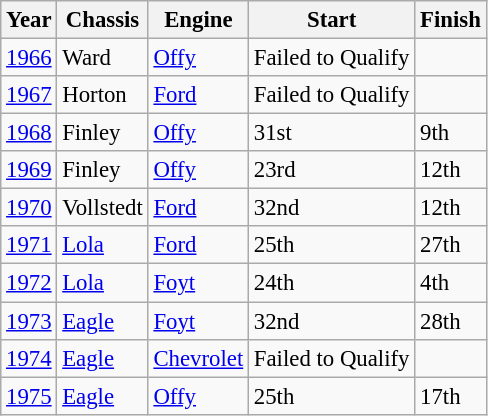<table class="wikitable" style="font-size: 95%;">
<tr>
<th>Year</th>
<th>Chassis</th>
<th>Engine</th>
<th>Start</th>
<th>Finish</th>
</tr>
<tr>
<td><a href='#'>1966</a></td>
<td>Ward</td>
<td><a href='#'>Offy</a></td>
<td>Failed to Qualify</td>
<td></td>
</tr>
<tr>
<td><a href='#'>1967</a></td>
<td>Horton</td>
<td><a href='#'>Ford</a></td>
<td>Failed to Qualify</td>
<td></td>
</tr>
<tr>
<td><a href='#'>1968</a></td>
<td>Finley</td>
<td><a href='#'>Offy</a></td>
<td>31st</td>
<td>9th</td>
</tr>
<tr>
<td><a href='#'>1969</a></td>
<td>Finley</td>
<td><a href='#'>Offy</a></td>
<td>23rd</td>
<td>12th</td>
</tr>
<tr>
<td><a href='#'>1970</a></td>
<td>Vollstedt</td>
<td><a href='#'>Ford</a></td>
<td>32nd</td>
<td>12th</td>
</tr>
<tr>
<td><a href='#'>1971</a></td>
<td><a href='#'>Lola</a></td>
<td><a href='#'>Ford</a></td>
<td>25th</td>
<td>27th</td>
</tr>
<tr>
<td><a href='#'>1972</a></td>
<td><a href='#'>Lola</a></td>
<td><a href='#'>Foyt</a></td>
<td>24th</td>
<td>4th</td>
</tr>
<tr>
<td><a href='#'>1973</a></td>
<td><a href='#'>Eagle</a></td>
<td><a href='#'>Foyt</a></td>
<td>32nd</td>
<td>28th</td>
</tr>
<tr>
<td><a href='#'>1974</a></td>
<td><a href='#'>Eagle</a></td>
<td><a href='#'>Chevrolet</a></td>
<td>Failed to Qualify</td>
<td></td>
</tr>
<tr>
<td><a href='#'>1975</a></td>
<td><a href='#'>Eagle</a></td>
<td><a href='#'>Offy</a></td>
<td>25th</td>
<td>17th</td>
</tr>
</table>
